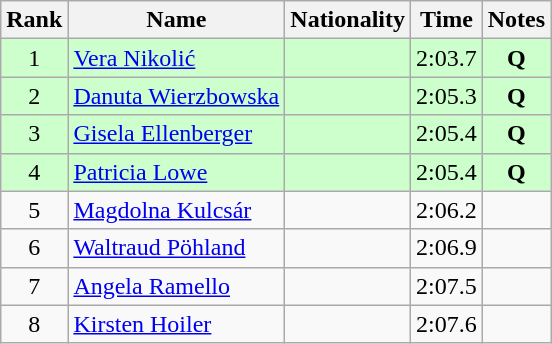<table class="wikitable sortable" style="text-align:center">
<tr>
<th>Rank</th>
<th>Name</th>
<th>Nationality</th>
<th>Time</th>
<th>Notes</th>
</tr>
<tr bgcolor=ccffcc>
<td>1</td>
<td align=left><a href='#'>Vera Nikolić</a></td>
<td align=left></td>
<td>2:03.7</td>
<td><strong>Q</strong></td>
</tr>
<tr bgcolor=ccffcc>
<td>2</td>
<td align=left><a href='#'>Danuta Wierzbowska</a></td>
<td align=left></td>
<td>2:05.3</td>
<td><strong>Q</strong></td>
</tr>
<tr bgcolor=ccffcc>
<td>3</td>
<td align=left><a href='#'>Gisela Ellenberger</a></td>
<td align=left></td>
<td>2:05.4</td>
<td><strong>Q</strong></td>
</tr>
<tr bgcolor=ccffcc>
<td>4</td>
<td align=left><a href='#'>Patricia Lowe</a></td>
<td align=left></td>
<td>2:05.4</td>
<td><strong>Q</strong></td>
</tr>
<tr>
<td>5</td>
<td align=left><a href='#'>Magdolna Kulcsár</a></td>
<td align=left></td>
<td>2:06.2</td>
<td></td>
</tr>
<tr>
<td>6</td>
<td align=left><a href='#'>Waltraud Pöhland</a></td>
<td align=left></td>
<td>2:06.9</td>
<td></td>
</tr>
<tr>
<td>7</td>
<td align=left><a href='#'>Angela Ramello</a></td>
<td align=left></td>
<td>2:07.5</td>
<td></td>
</tr>
<tr>
<td>8</td>
<td align=left><a href='#'>Kirsten Hoiler</a></td>
<td align=left></td>
<td>2:07.6</td>
<td></td>
</tr>
</table>
